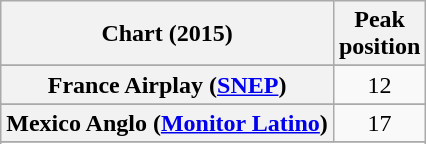<table class="wikitable sortable plainrowheaders" style="text-align:center;">
<tr>
<th>Chart (2015)</th>
<th>Peak<br>position</th>
</tr>
<tr>
</tr>
<tr>
</tr>
<tr>
</tr>
<tr>
</tr>
<tr>
</tr>
<tr>
</tr>
<tr>
</tr>
<tr>
</tr>
<tr>
</tr>
<tr>
</tr>
<tr>
</tr>
<tr>
</tr>
<tr>
<th scope="row">France Airplay (<a href='#'>SNEP</a>)</th>
<td style="text-align:center;">12</td>
</tr>
<tr>
</tr>
<tr>
</tr>
<tr>
</tr>
<tr>
</tr>
<tr>
</tr>
<tr>
<th scope="row">Mexico Anglo (<a href='#'>Monitor Latino</a>)</th>
<td style="text-align:center;">17</td>
</tr>
<tr>
</tr>
<tr>
</tr>
<tr>
</tr>
<tr>
</tr>
<tr>
</tr>
<tr>
</tr>
<tr>
</tr>
<tr>
</tr>
<tr>
</tr>
<tr>
</tr>
<tr>
</tr>
<tr>
</tr>
<tr>
</tr>
<tr>
</tr>
<tr>
</tr>
<tr>
</tr>
<tr>
</tr>
<tr>
</tr>
<tr>
</tr>
</table>
